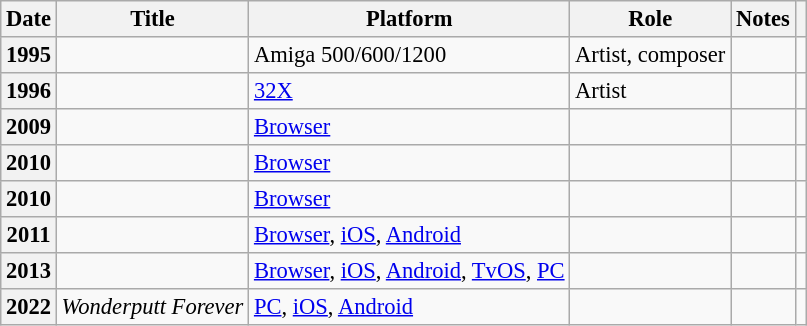<table class="wikitable plainrowheaders sortable"  style=font-size:94%>
<tr>
<th scope="col">Date</th>
<th scope="col">Title</th>
<th scope="col">Platform</th>
<th scope="col">Role</th>
<th scope="col" class="unsortable">Notes</th>
<th scope="col" class="unsortable"></th>
</tr>
<tr>
<th scope=row>1995</th>
<td><em></em></td>
<td>Amiga 500/600/1200</td>
<td>Artist, composer</td>
<td></td>
<td></td>
</tr>
<tr>
<th scope=row>1996</th>
<td><em></em></td>
<td><a href='#'>32X</a></td>
<td>Artist</td>
<td></td>
<td></td>
</tr>
<tr>
<th scope=row>2009</th>
<td><em></em></td>
<td><a href='#'>Browser</a></td>
<td></td>
<td></td>
<td></td>
</tr>
<tr>
<th scope=row>2010</th>
<td><em></em></td>
<td><a href='#'>Browser</a></td>
<td></td>
<td></td>
<td></td>
</tr>
<tr>
<th scope=row>2010</th>
<td><em></em></td>
<td><a href='#'>Browser</a></td>
<td></td>
<td></td>
<td></td>
</tr>
<tr>
<th scope=row>2011</th>
<td><em></em></td>
<td><a href='#'>Browser</a>, <a href='#'>iOS</a>, <a href='#'>Android</a></td>
<td></td>
<td></td>
<td></td>
</tr>
<tr>
<th scope=row>2013</th>
<td><em></em></td>
<td><a href='#'>Browser</a>, <a href='#'>iOS</a>, <a href='#'>Android</a>, <a href='#'>TvOS</a>, <a href='#'>PC</a></td>
<td></td>
<td></td>
<td></td>
</tr>
<tr>
<th scope=row>2022</th>
<td><em>Wonderputt Forever</em></td>
<td><a href='#'>PC</a>, <a href='#'>iOS</a>, <a href='#'>Android</a></td>
<td></td>
<td></td>
<td></td>
</tr>
</table>
